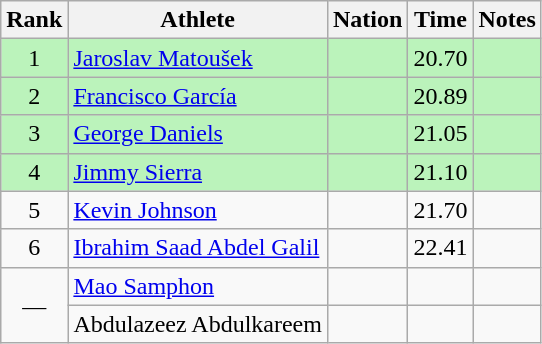<table class="wikitable sortable" style="text-align:center">
<tr>
<th>Rank</th>
<th>Athlete</th>
<th>Nation</th>
<th>Time</th>
<th>Notes</th>
</tr>
<tr bgcolor=bbf3bb>
<td>1</td>
<td align=left><a href='#'>Jaroslav Matoušek</a></td>
<td align=left></td>
<td>20.70</td>
<td></td>
</tr>
<tr bgcolor=bbf3bb>
<td>2</td>
<td align=left><a href='#'>Francisco García</a></td>
<td align=left></td>
<td>20.89</td>
<td></td>
</tr>
<tr bgcolor=bbf3bb>
<td>3</td>
<td align=left><a href='#'>George Daniels</a></td>
<td align=left></td>
<td>21.05</td>
<td></td>
</tr>
<tr bgcolor=bbf3bb>
<td>4</td>
<td align=left><a href='#'>Jimmy Sierra</a></td>
<td align=left></td>
<td>21.10</td>
<td></td>
</tr>
<tr>
<td>5</td>
<td align=left><a href='#'>Kevin Johnson</a></td>
<td align=left></td>
<td>21.70</td>
<td></td>
</tr>
<tr>
<td>6</td>
<td align=left><a href='#'>Ibrahim Saad Abdel Galil</a></td>
<td align=left></td>
<td>22.41</td>
<td></td>
</tr>
<tr>
<td rowspan=2 data-sort-value=7>—</td>
<td align=left><a href='#'>Mao Samphon</a></td>
<td align=left></td>
<td data-sort-value=99.99></td>
<td></td>
</tr>
<tr>
<td align=left>Abdulazeez Abdulkareem</td>
<td align=left></td>
<td data-sort-value=99.99></td>
<td></td>
</tr>
</table>
